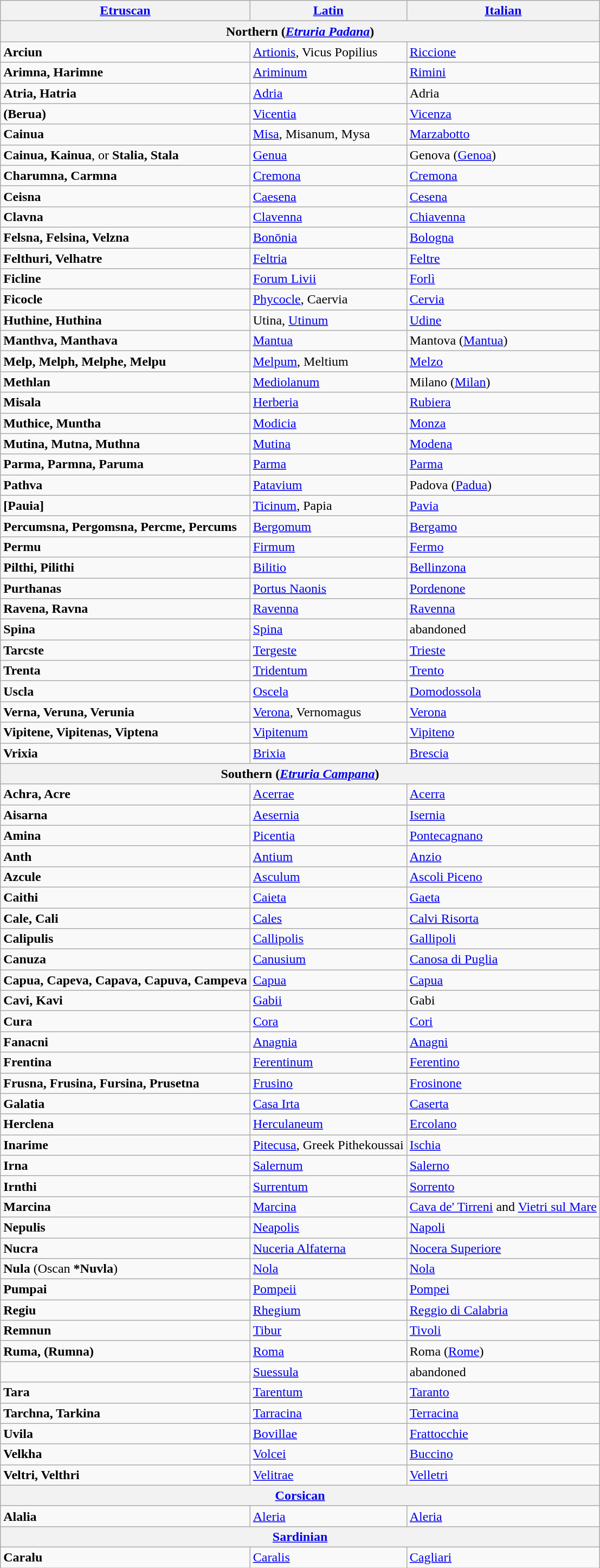<table class="wikitable">
<tr>
<th><strong><a href='#'>Etruscan</a></strong></th>
<th><strong><a href='#'>Latin</a></strong></th>
<th><strong><a href='#'>Italian</a></strong></th>
</tr>
<tr>
<th colspan=3><strong>Northern</strong> (<em><a href='#'>Etruria Padana</a></em>)</th>
</tr>
<tr>
<td><strong>Arciun</strong></td>
<td><a href='#'>Artionis</a>, Vicus Popilius</td>
<td><a href='#'>Riccione</a></td>
</tr>
<tr>
<td><strong>Arimna, Harimne</strong></td>
<td><a href='#'>Ariminum</a></td>
<td><a href='#'>Rimini</a></td>
</tr>
<tr>
<td><strong>Atria, Hatria</strong></td>
<td><a href='#'>Adria</a></td>
<td>Adria</td>
</tr>
<tr>
<td><strong>(Berua)</strong></td>
<td><a href='#'>Vicentia</a></td>
<td><a href='#'>Vicenza</a></td>
</tr>
<tr>
<td><strong>Cainua</strong></td>
<td><a href='#'>Misa</a>, Misanum, Mysa</td>
<td><a href='#'>Marzabotto</a></td>
</tr>
<tr>
<td><strong>Cainua, Kainua</strong>,  or <strong>Stalia, Stala</strong></td>
<td><a href='#'>Genua</a></td>
<td>Genova (<a href='#'>Genoa</a>)</td>
</tr>
<tr>
<td><strong>Charumna, Carmna</strong></td>
<td><a href='#'>Cremona</a></td>
<td><a href='#'>Cremona</a></td>
</tr>
<tr>
<td><strong>Ceisna</strong></td>
<td><a href='#'>Caesena</a></td>
<td><a href='#'>Cesena</a></td>
</tr>
<tr>
<td><strong>Clavna</strong></td>
<td><a href='#'>Clavenna</a></td>
<td><a href='#'>Chiavenna</a></td>
</tr>
<tr>
<td><strong>Felsna, Felsina, Velzna</strong></td>
<td><a href='#'>Bonōnia</a></td>
<td><a href='#'>Bologna</a></td>
</tr>
<tr>
<td><strong>Felthuri, Velhatre</strong></td>
<td><a href='#'>Feltria</a></td>
<td><a href='#'>Feltre</a></td>
</tr>
<tr>
<td><strong>Ficline</strong></td>
<td><a href='#'>Forum Livii</a></td>
<td><a href='#'>Forlì</a></td>
</tr>
<tr>
<td><strong>Ficocle</strong></td>
<td><a href='#'>Phycocle</a>, Caervia</td>
<td><a href='#'>Cervia</a></td>
</tr>
<tr>
<td><strong>Huthine, Huthina</strong></td>
<td>Utina, <a href='#'>Utinum</a></td>
<td><a href='#'>Udine</a></td>
</tr>
<tr>
<td><strong>Manthva, Manthava</strong></td>
<td><a href='#'>Mantua</a></td>
<td>Mantova (<a href='#'>Mantua</a>)</td>
</tr>
<tr>
<td><strong>Melp, Melph, Melphe, Melpu</strong></td>
<td><a href='#'>Melpum</a>, Meltium</td>
<td><a href='#'>Melzo</a></td>
</tr>
<tr>
<td><strong>Methlan</strong></td>
<td><a href='#'>Mediolanum</a></td>
<td>Milano (<a href='#'>Milan</a>)</td>
</tr>
<tr>
<td><strong>Misala</strong></td>
<td><a href='#'>Herberia</a></td>
<td><a href='#'>Rubiera</a></td>
</tr>
<tr>
<td><strong>Muthice, Muntha</strong></td>
<td><a href='#'>Modicia</a></td>
<td><a href='#'>Monza</a></td>
</tr>
<tr>
<td><strong>Mutina, Mutna, Muthna</strong></td>
<td><a href='#'>Mutina</a></td>
<td><a href='#'>Modena</a></td>
</tr>
<tr>
<td><strong>Parma, Parmna, Paruma</strong></td>
<td><a href='#'>Parma</a></td>
<td><a href='#'>Parma</a></td>
</tr>
<tr>
<td><strong>Pathva</strong></td>
<td><a href='#'>Patavium</a></td>
<td>Padova (<a href='#'>Padua</a>)</td>
</tr>
<tr>
<td><strong>[Pauia]</strong></td>
<td><a href='#'>Ticinum</a>, Papia</td>
<td><a href='#'>Pavia</a></td>
</tr>
<tr>
<td><strong>Percumsna, Pergomsna, Percme, Percums</strong></td>
<td><a href='#'>Bergomum</a></td>
<td><a href='#'>Bergamo</a></td>
</tr>
<tr>
<td><strong>Permu</strong></td>
<td><a href='#'>Firmum</a></td>
<td><a href='#'>Fermo</a></td>
</tr>
<tr>
<td><strong>Pilthi, Pilithi</strong></td>
<td><a href='#'>Bilitio</a></td>
<td><a href='#'>Bellinzona</a></td>
</tr>
<tr>
<td><strong>Purthanas</strong></td>
<td><a href='#'>Portus Naonis</a></td>
<td><a href='#'>Pordenone</a></td>
</tr>
<tr>
<td><strong>Ravena, Ravna</strong></td>
<td><a href='#'>Ravenna</a></td>
<td><a href='#'>Ravenna</a></td>
</tr>
<tr>
<td><strong>Spina</strong></td>
<td><a href='#'>Spina</a></td>
<td>abandoned</td>
</tr>
<tr>
<td><strong>Tarcste</strong></td>
<td><a href='#'>Tergeste</a></td>
<td><a href='#'>Trieste</a></td>
</tr>
<tr>
<td><strong>Trenta</strong></td>
<td><a href='#'>Tridentum</a></td>
<td><a href='#'>Trento</a></td>
</tr>
<tr>
<td><strong>Uscla</strong></td>
<td><a href='#'>Oscela</a></td>
<td><a href='#'>Domodossola</a></td>
</tr>
<tr>
<td><strong>Verna, Veruna, Verunia</strong></td>
<td><a href='#'>Verona</a>, Vernomagus</td>
<td><a href='#'>Verona</a></td>
</tr>
<tr>
<td><strong>Vipitene, Vipitenas, Viptena</strong></td>
<td><a href='#'>Vipitenum</a></td>
<td><a href='#'>Vipiteno</a></td>
</tr>
<tr>
<td><strong>Vrixia</strong></td>
<td><a href='#'>Brixia</a></td>
<td><a href='#'>Brescia</a></td>
</tr>
<tr>
<th colspan=3><strong>Southern</strong> (<em><a href='#'>Etruria Campana</a></em>)</th>
</tr>
<tr>
<td><strong>Achra, Acre</strong></td>
<td><a href='#'>Acerrae</a></td>
<td><a href='#'>Acerra</a></td>
</tr>
<tr>
<td><strong>Aisarna</strong></td>
<td><a href='#'>Aesernia</a></td>
<td><a href='#'>Isernia</a></td>
</tr>
<tr>
<td><strong>Amina</strong></td>
<td><a href='#'>Picentia</a></td>
<td><a href='#'>Pontecagnano</a></td>
</tr>
<tr>
<td><strong>Anth</strong></td>
<td><a href='#'>Antium</a></td>
<td><a href='#'>Anzio</a></td>
</tr>
<tr>
<td><strong>Azcule</strong></td>
<td><a href='#'>Asculum</a></td>
<td><a href='#'>Ascoli Piceno</a></td>
</tr>
<tr>
<td><strong>Caithi</strong></td>
<td><a href='#'>Caieta</a></td>
<td><a href='#'>Gaeta</a></td>
</tr>
<tr>
<td><strong>Cale, Cali</strong></td>
<td><a href='#'>Cales</a></td>
<td><a href='#'>Calvi Risorta</a></td>
</tr>
<tr>
<td><strong>Calipulis</strong></td>
<td><a href='#'>Callipolis</a></td>
<td><a href='#'>Gallipoli</a></td>
</tr>
<tr>
<td><strong>Canuza</strong></td>
<td><a href='#'>Canusium</a></td>
<td><a href='#'>Canosa di Puglia</a></td>
</tr>
<tr>
<td><strong>Capua, Capeva, Capava, Capuva, Campeva</strong></td>
<td><a href='#'>Capua</a></td>
<td><a href='#'>Capua</a></td>
</tr>
<tr>
<td><strong>Cavi, Kavi</strong></td>
<td><a href='#'>Gabii</a></td>
<td>Gabi</td>
</tr>
<tr>
<td><strong>Cura</strong></td>
<td><a href='#'>Cora</a></td>
<td><a href='#'>Cori</a></td>
</tr>
<tr>
<td><strong>Fanacni</strong></td>
<td><a href='#'>Anagnia</a></td>
<td><a href='#'>Anagni</a></td>
</tr>
<tr>
<td><strong>Frentina</strong></td>
<td><a href='#'>Ferentinum</a></td>
<td><a href='#'>Ferentino</a></td>
</tr>
<tr>
<td><strong>Frusna, Frusina, Fursina, Prusetna</strong></td>
<td><a href='#'>Frusino</a></td>
<td><a href='#'>Frosinone</a></td>
</tr>
<tr>
<td><strong>Galatia</strong></td>
<td><a href='#'>Casa Irta</a></td>
<td><a href='#'>Caserta</a></td>
</tr>
<tr>
<td><strong>Herclena</strong></td>
<td><a href='#'>Herculaneum</a></td>
<td><a href='#'>Ercolano</a></td>
</tr>
<tr>
<td><strong>Inarime</strong></td>
<td><a href='#'>Pitecusa</a>, Greek Pithekoussai</td>
<td><a href='#'>Ischia</a></td>
</tr>
<tr>
<td><strong>Irna</strong></td>
<td><a href='#'>Salernum</a></td>
<td><a href='#'>Salerno</a></td>
</tr>
<tr>
<td><strong>Irnthi</strong></td>
<td><a href='#'>Surrentum</a></td>
<td><a href='#'>Sorrento</a></td>
</tr>
<tr>
<td><strong>Marcina</strong></td>
<td><a href='#'>Marcina</a></td>
<td><a href='#'>Cava de' Tirreni</a> and <a href='#'>Vietri sul Mare</a></td>
</tr>
<tr>
<td><strong>Nepulis</strong></td>
<td><a href='#'>Neapolis</a></td>
<td><a href='#'>Napoli</a></td>
</tr>
<tr>
<td><strong>Nucra</strong></td>
<td><a href='#'>Nuceria Alfaterna</a></td>
<td><a href='#'>Nocera Superiore</a></td>
</tr>
<tr>
<td><strong>Nula</strong> (Oscan <strong>*Nuvla</strong>)</td>
<td><a href='#'>Nola</a></td>
<td><a href='#'>Nola</a></td>
</tr>
<tr>
<td><strong>Pumpai</strong></td>
<td><a href='#'>Pompeii</a></td>
<td><a href='#'>Pompei</a></td>
</tr>
<tr>
<td><strong>Regiu</strong></td>
<td><a href='#'>Rhegium</a></td>
<td><a href='#'>Reggio di Calabria</a></td>
</tr>
<tr>
<td><strong>Remnun</strong></td>
<td><a href='#'>Tibur</a></td>
<td><a href='#'>Tivoli</a></td>
</tr>
<tr>
<td><strong>Ruma, (Rumna)</strong></td>
<td><a href='#'>Roma</a></td>
<td>Roma (<a href='#'>Rome</a>)</td>
</tr>
<tr>
<td></td>
<td><a href='#'>Suessula</a></td>
<td>abandoned</td>
</tr>
<tr>
<td><strong>Tara</strong></td>
<td><a href='#'>Tarentum</a></td>
<td><a href='#'>Taranto</a></td>
</tr>
<tr>
<td><strong>Tarchna, Tarkina</strong></td>
<td><a href='#'>Tarracina</a></td>
<td><a href='#'>Terracina</a></td>
</tr>
<tr>
<td><strong>Uvila</strong></td>
<td><a href='#'>Bovillae</a></td>
<td><a href='#'>Frattocchie</a></td>
</tr>
<tr>
<td><strong>Velkha</strong></td>
<td><a href='#'>Volcei</a></td>
<td><a href='#'>Buccino</a></td>
</tr>
<tr>
<td><strong>Veltri, Velthri</strong></td>
<td><a href='#'>Velitrae</a></td>
<td><a href='#'>Velletri</a></td>
</tr>
<tr>
<th colspan=3><strong><a href='#'>Corsican</a></strong></th>
</tr>
<tr>
<td><strong>Alalia</strong></td>
<td><a href='#'>Aleria</a></td>
<td><a href='#'>Aleria</a></td>
</tr>
<tr>
<th colspan=4><strong><a href='#'>Sardinian</a></strong></th>
</tr>
<tr>
<td><strong>Caralu</strong></td>
<td><a href='#'>Caralis</a></td>
<td><a href='#'>Cagliari</a></td>
</tr>
</table>
